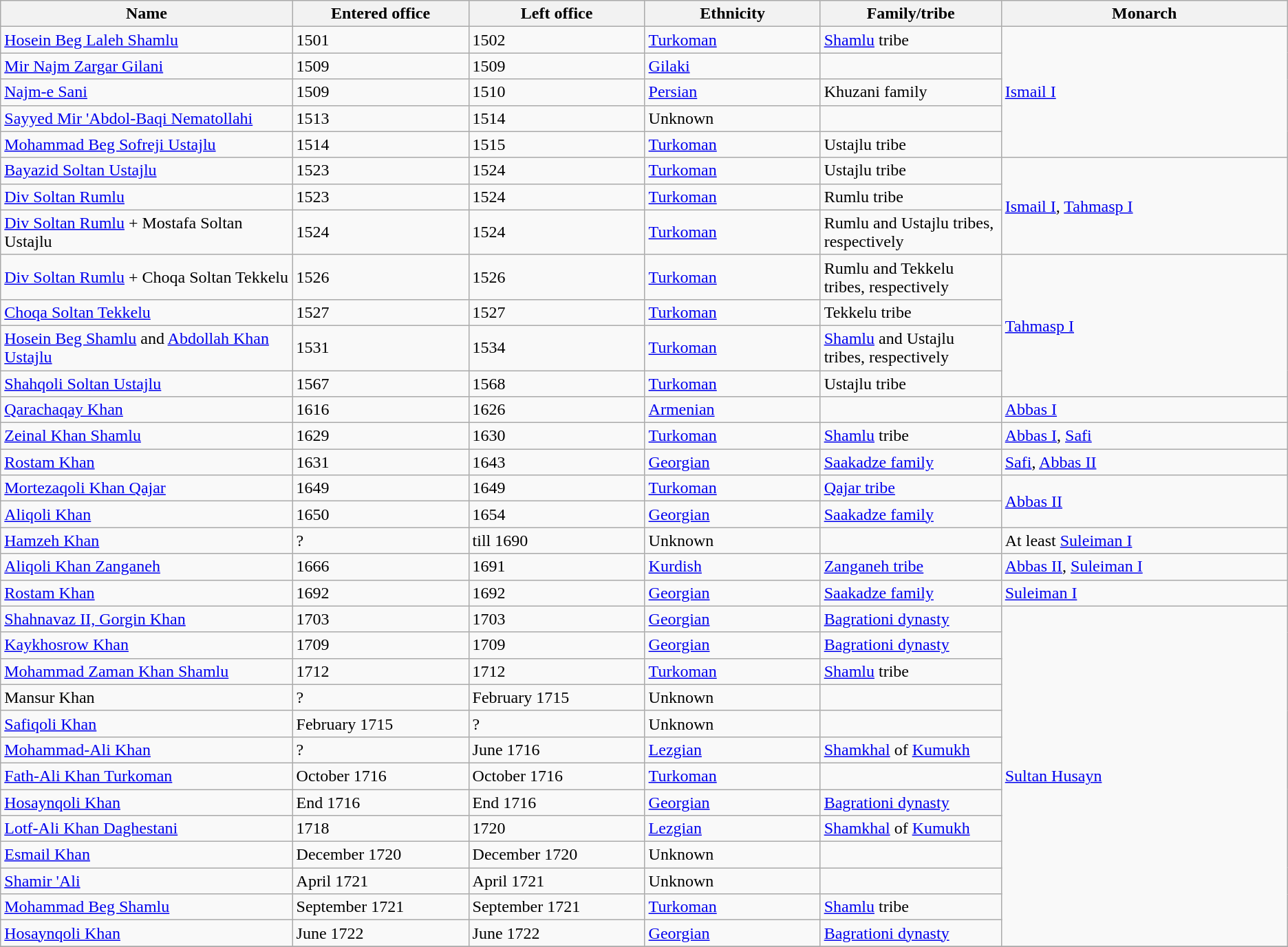<table class="wikitable sortable">
<tr>
<th scope="col" width="350px" data-sort-type="text">Name</th>
<th scope="col" width="200px" data-sort-type="text">Entered office</th>
<th scope="col" width="200px" data-sort-type="text">Left office</th>
<th scope="col" width="200px" data-sort-type="text">Ethnicity</th>
<th scope="col" width="200px" data-sort-type="text">Family/tribe</th>
<th scope="col" width="350px" data-sort-type="text">Monarch</th>
</tr>
<tr>
<td><a href='#'>Hosein Beg Laleh Shamlu</a></td>
<td>1501</td>
<td>1502</td>
<td><a href='#'>Turkoman</a></td>
<td><a href='#'>Shamlu</a> tribe</td>
<td rowspan=5><a href='#'>Ismail I</a></td>
</tr>
<tr>
<td><a href='#'>Mir Najm Zargar Gilani</a></td>
<td>1509</td>
<td>1509</td>
<td><a href='#'>Gilaki</a></td>
<td></td>
</tr>
<tr>
<td><a href='#'>Najm-e Sani</a></td>
<td>1509</td>
<td>1510</td>
<td><a href='#'>Persian</a></td>
<td>Khuzani family</td>
</tr>
<tr>
<td><a href='#'>Sayyed Mir 'Abdol-Baqi Nematollahi</a></td>
<td>1513</td>
<td>1514</td>
<td>Unknown</td>
<td></td>
</tr>
<tr>
<td><a href='#'>Mohammad Beg Sofreji Ustajlu</a></td>
<td>1514</td>
<td>1515</td>
<td><a href='#'>Turkoman</a></td>
<td>Ustajlu tribe</td>
</tr>
<tr>
<td><a href='#'>Bayazid Soltan Ustajlu</a></td>
<td>1523</td>
<td>1524</td>
<td><a href='#'>Turkoman</a></td>
<td>Ustajlu tribe</td>
<td rowspan=3><a href='#'>Ismail I</a>, <a href='#'>Tahmasp I</a></td>
</tr>
<tr>
<td><a href='#'>Div Soltan Rumlu</a></td>
<td>1523</td>
<td>1524</td>
<td><a href='#'>Turkoman</a></td>
<td>Rumlu tribe</td>
</tr>
<tr>
<td><a href='#'>Div Soltan Rumlu</a> + Mostafa Soltan Ustajlu</td>
<td>1524</td>
<td>1524</td>
<td><a href='#'>Turkoman</a></td>
<td>Rumlu and Ustajlu tribes, respectively</td>
</tr>
<tr>
<td><a href='#'>Div Soltan Rumlu</a> + Choqa Soltan Tekkelu</td>
<td>1526</td>
<td>1526</td>
<td><a href='#'>Turkoman</a></td>
<td>Rumlu and Tekkelu tribes, respectively</td>
<td rowspan=4><a href='#'>Tahmasp I</a></td>
</tr>
<tr>
<td><a href='#'>Choqa Soltan Tekkelu</a></td>
<td>1527</td>
<td>1527</td>
<td><a href='#'>Turkoman</a></td>
<td>Tekkelu tribe</td>
</tr>
<tr>
<td><a href='#'>Hosein Beg Shamlu</a> and <a href='#'>Abdollah Khan Ustajlu</a></td>
<td>1531</td>
<td>1534</td>
<td><a href='#'>Turkoman</a></td>
<td><a href='#'>Shamlu</a> and Ustajlu tribes, respectively</td>
</tr>
<tr>
<td><a href='#'>Shahqoli Soltan Ustajlu</a></td>
<td>1567</td>
<td>1568</td>
<td><a href='#'>Turkoman</a></td>
<td>Ustajlu tribe</td>
</tr>
<tr>
<td><a href='#'>Qarachaqay Khan</a></td>
<td>1616</td>
<td>1626</td>
<td><a href='#'>Armenian</a></td>
<td></td>
<td rowspan=1><a href='#'>Abbas I</a></td>
</tr>
<tr>
<td><a href='#'>Zeinal Khan Shamlu</a></td>
<td>1629</td>
<td>1630</td>
<td><a href='#'>Turkoman</a></td>
<td><a href='#'>Shamlu</a> tribe</td>
<td rowspan=1><a href='#'>Abbas I</a>, <a href='#'>Safi</a></td>
</tr>
<tr>
<td><a href='#'>Rostam Khan</a></td>
<td>1631</td>
<td>1643</td>
<td><a href='#'>Georgian</a></td>
<td><a href='#'>Saakadze family</a></td>
<td rowspan=1><a href='#'>Safi</a>, <a href='#'>Abbas II</a></td>
</tr>
<tr>
<td><a href='#'>Mortezaqoli Khan Qajar</a></td>
<td>1649</td>
<td>1649</td>
<td><a href='#'>Turkoman</a></td>
<td><a href='#'>Qajar tribe</a></td>
<td rowspan=2><a href='#'>Abbas II</a></td>
</tr>
<tr>
<td><a href='#'>Aliqoli Khan</a></td>
<td>1650</td>
<td>1654</td>
<td><a href='#'>Georgian</a></td>
<td><a href='#'>Saakadze family</a></td>
</tr>
<tr>
<td><a href='#'>Hamzeh Khan</a></td>
<td>?</td>
<td>till 1690</td>
<td>Unknown</td>
<td></td>
<td rowspan=1>At least <a href='#'>Suleiman I</a></td>
</tr>
<tr>
<td><a href='#'>Aliqoli Khan Zanganeh</a></td>
<td>1666</td>
<td>1691</td>
<td><a href='#'>Kurdish</a></td>
<td><a href='#'>Zanganeh tribe</a></td>
<td rowspan=1><a href='#'>Abbas II</a>, <a href='#'>Suleiman I</a></td>
</tr>
<tr>
<td><a href='#'>Rostam Khan</a></td>
<td>1692</td>
<td>1692</td>
<td><a href='#'>Georgian</a></td>
<td><a href='#'>Saakadze family</a></td>
<td rowspan=1><a href='#'>Suleiman I</a></td>
</tr>
<tr>
<td><a href='#'>Shahnavaz II, Gorgin Khan</a></td>
<td>1703</td>
<td>1703</td>
<td><a href='#'>Georgian</a></td>
<td><a href='#'>Bagrationi dynasty</a></td>
<td rowspan=13><a href='#'>Sultan Husayn</a></td>
</tr>
<tr>
<td><a href='#'>Kaykhosrow Khan</a></td>
<td>1709</td>
<td>1709</td>
<td><a href='#'>Georgian</a></td>
<td><a href='#'>Bagrationi dynasty</a></td>
</tr>
<tr>
<td><a href='#'>Mohammad Zaman Khan Shamlu</a></td>
<td>1712</td>
<td>1712</td>
<td><a href='#'>Turkoman</a></td>
<td><a href='#'>Shamlu</a> tribe</td>
</tr>
<tr>
<td>Mansur Khan</td>
<td>?</td>
<td>February 1715</td>
<td>Unknown</td>
<td></td>
</tr>
<tr>
<td><a href='#'>Safiqoli Khan</a></td>
<td>February 1715</td>
<td>?</td>
<td>Unknown</td>
<td></td>
</tr>
<tr>
<td><a href='#'>Mohammad-Ali Khan</a></td>
<td>?</td>
<td>June 1716</td>
<td><a href='#'>Lezgian</a></td>
<td><a href='#'>Shamkhal</a> of <a href='#'>Kumukh</a></td>
</tr>
<tr>
<td><a href='#'>Fath-Ali Khan Turkoman</a></td>
<td>October 1716</td>
<td>October 1716</td>
<td><a href='#'>Turkoman</a></td>
<td></td>
</tr>
<tr>
<td><a href='#'>Hosaynqoli Khan</a></td>
<td>End 1716</td>
<td>End 1716</td>
<td><a href='#'>Georgian</a></td>
<td><a href='#'>Bagrationi dynasty</a></td>
</tr>
<tr>
<td><a href='#'>Lotf-Ali Khan Daghestani</a></td>
<td>1718</td>
<td>1720</td>
<td><a href='#'>Lezgian</a></td>
<td><a href='#'>Shamkhal</a> of <a href='#'>Kumukh</a></td>
</tr>
<tr>
<td><a href='#'>Esmail Khan</a></td>
<td>December 1720</td>
<td>December 1720</td>
<td>Unknown</td>
<td></td>
</tr>
<tr>
<td><a href='#'>Shamir 'Ali</a></td>
<td>April 1721</td>
<td>April 1721</td>
<td>Unknown</td>
<td></td>
</tr>
<tr>
<td><a href='#'>Mohammad Beg Shamlu</a></td>
<td>September 1721</td>
<td>September 1721</td>
<td><a href='#'>Turkoman</a></td>
<td><a href='#'>Shamlu</a> tribe</td>
</tr>
<tr>
<td><a href='#'>Hosaynqoli Khan</a></td>
<td>June 1722</td>
<td>June 1722</td>
<td><a href='#'>Georgian</a></td>
<td><a href='#'>Bagrationi dynasty</a></td>
</tr>
<tr>
</tr>
</table>
